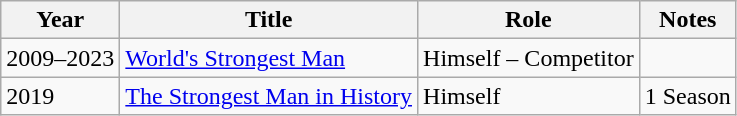<table class="wikitable sortable">
<tr>
<th>Year</th>
<th>Title</th>
<th>Role</th>
<th>Notes</th>
</tr>
<tr>
<td>2009–2023</td>
<td><a href='#'>World's Strongest Man</a></td>
<td>Himself – Competitor</td>
<td></td>
</tr>
<tr>
<td>2019</td>
<td><a href='#'>The Strongest Man in History</a></td>
<td>Himself</td>
<td>1 Season</td>
</tr>
</table>
